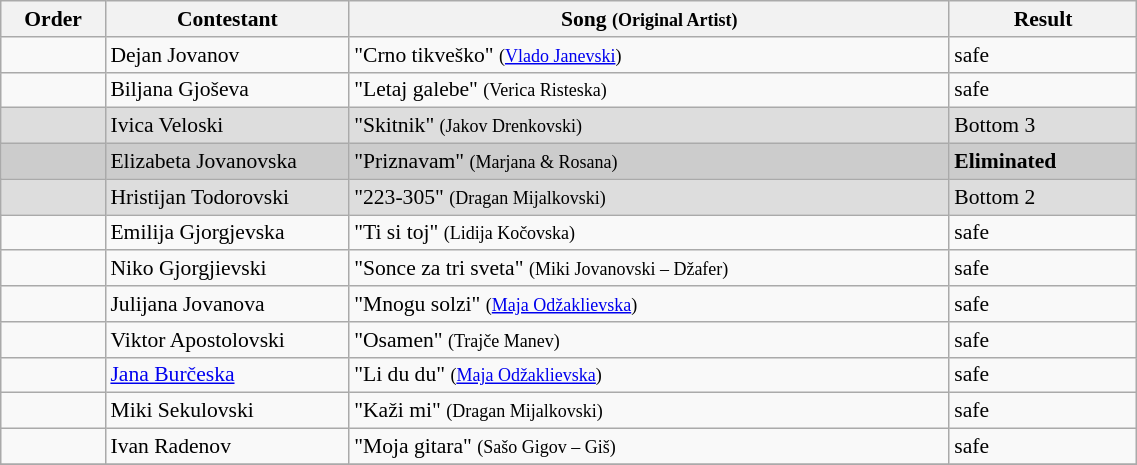<table class="wikitable" style="font-size:90%; width:60%; text-align: left;">
<tr>
<th width="05%">Order</th>
<th width="13%">Contestant</th>
<th width="32%">Song <small>(Original Artist)</small></th>
<th width="10%">Result</th>
</tr>
<tr>
<td></td>
<td>Dejan Jovanov</td>
<td>"Crno tikveško" <small>(<a href='#'>Vlado Janevski</a>)</small></td>
<td>safe</td>
</tr>
<tr>
<td></td>
<td>Biljana Gjoševa</td>
<td>"Letaj galebe" <small>(Verica Risteska)</small></td>
<td>safe</td>
</tr>
<tr>
<td bgcolor="DDDDDD"></td>
<td bgcolor="DDDDDD">Ivica Veloski</td>
<td bgcolor="DDDDDD">"Skitnik" <small>(Jakov Drenkovski)</small></td>
<td bgcolor="DDDDDD">Bottom 3</td>
</tr>
<tr>
<td bgcolor="CCCCCC"></td>
<td bgcolor="CCCCCC">Elizabeta Jovanovska</td>
<td bgcolor="CCCCCC">"Priznavam" <small>(Marjana & Rosana)</small></td>
<td bgcolor="CCCCCC"><strong>Eliminated</strong></td>
</tr>
<tr>
<td bgcolor="DDDDDD"></td>
<td bgcolor="DDDDDD">Hristijan Todorovski</td>
<td bgcolor="DDDDDD">"223-305" <small>(Dragan Mijalkovski)</small></td>
<td bgcolor="DDDDDD">Bottom 2</td>
</tr>
<tr>
<td></td>
<td>Emilija Gjorgjevska</td>
<td>"Ti si toj" <small>(Lidija Kočovska)</small></td>
<td>safe</td>
</tr>
<tr>
<td></td>
<td>Niko Gjorgjievski</td>
<td>"Sonce za tri sveta" <small>(Miki Jovanovski – Džafer)</small></td>
<td>safe</td>
</tr>
<tr>
<td></td>
<td>Julijana Jovanova</td>
<td>"Mnogu solzi" <small>(<a href='#'>Maja Odžaklievska</a>)</small></td>
<td>safe</td>
</tr>
<tr>
<td></td>
<td>Viktor Apostolovski</td>
<td>"Osamen" <small>(Trajče Manev)</small></td>
<td>safe</td>
</tr>
<tr>
<td></td>
<td><a href='#'>Jana Burčeska</a></td>
<td>"Li du du" <small>(<a href='#'>Maja Odžaklievska</a>)</small></td>
<td>safe</td>
</tr>
<tr>
<td></td>
<td>Miki Sekulovski</td>
<td>"Kaži mi" <small>(Dragan Mijalkovski)</small></td>
<td>safe</td>
</tr>
<tr>
<td></td>
<td>Ivan Radenov</td>
<td>"Moja gitara" <small>(Sašo Gigov – Giš)</small></td>
<td>safe</td>
</tr>
<tr>
</tr>
</table>
